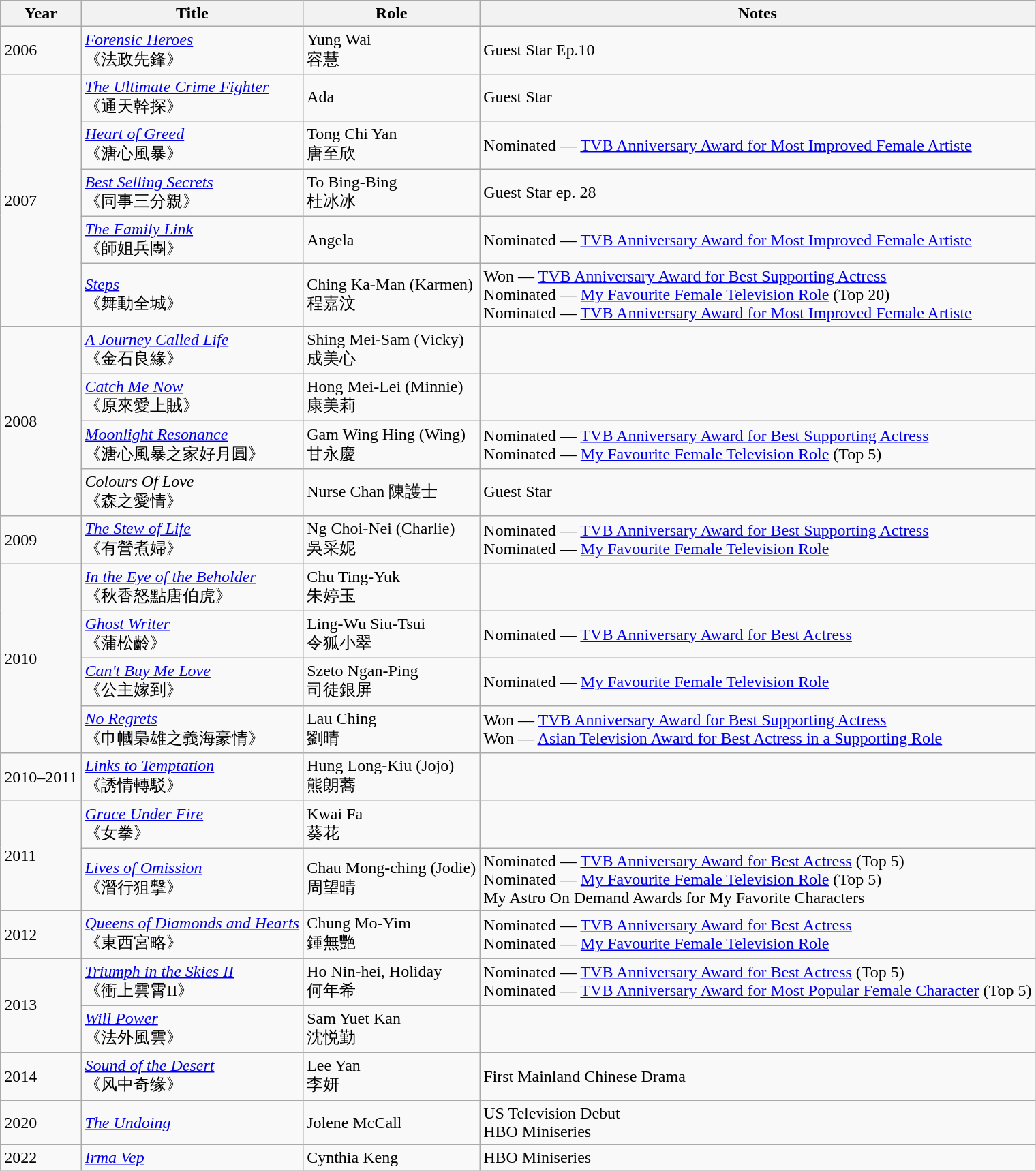<table class="wikitable">
<tr>
<th>Year</th>
<th>Title</th>
<th>Role</th>
<th>Notes</th>
</tr>
<tr>
<td>2006</td>
<td><em><a href='#'>Forensic Heroes</a></em> <br>《法政先鋒》</td>
<td>Yung Wai<br>容慧</td>
<td>Guest Star Ep.10</td>
</tr>
<tr>
<td rowspan="5">2007</td>
<td><em><a href='#'>The Ultimate Crime Fighter</a></em><br>《通天幹探》</td>
<td>Ada</td>
<td>Guest Star</td>
</tr>
<tr>
<td><em><a href='#'>Heart of Greed</a></em><br>《溏心風暴》</td>
<td>Tong Chi Yan<br>唐至欣</td>
<td>Nominated — <a href='#'>TVB Anniversary Award for Most Improved Female Artiste</a></td>
</tr>
<tr>
<td><em><a href='#'>Best Selling Secrets</a></em><br>《同事三分親》</td>
<td>To Bing-Bing <br>杜冰冰</td>
<td>Guest Star ep. 28</td>
</tr>
<tr>
<td><em><a href='#'>The Family Link</a></em><br>《師姐兵團》</td>
<td>Angela</td>
<td>Nominated — <a href='#'>TVB Anniversary Award for Most Improved Female Artiste</a></td>
</tr>
<tr>
<td><em><a href='#'>Steps</a></em><br>《舞動全城》</td>
<td>Ching Ka-Man (Karmen)<br>程嘉汶</td>
<td>Won — <a href='#'>TVB Anniversary Award for Best Supporting Actress</a> <br> Nominated — <a href='#'>My Favourite Female Television Role</a> (Top 20) <br> Nominated — <a href='#'>TVB Anniversary Award for Most Improved Female Artiste</a></td>
</tr>
<tr>
<td rowspan="4">2008</td>
<td><em><a href='#'>A Journey Called Life</a></em> <br>《金石良緣》</td>
<td>Shing Mei-Sam (Vicky) <br>成美心</td>
<td></td>
</tr>
<tr>
<td><em><a href='#'>Catch Me Now</a></em> <br>《原來愛上賊》</td>
<td>Hong Mei-Lei (Minnie) <br>康美莉</td>
<td></td>
</tr>
<tr>
<td><em><a href='#'>Moonlight Resonance</a></em><br>《溏心風暴之家好月圓》</td>
<td>Gam Wing Hing (Wing) <br>甘永慶</td>
<td>Nominated — <a href='#'>TVB Anniversary Award for Best Supporting Actress</a><br> Nominated — <a href='#'>My Favourite Female Television Role</a> (Top 5)</td>
</tr>
<tr>
<td><em>Colours Of Love</em> <br>《森之愛情》</td>
<td>Nurse Chan 陳護士</td>
<td>Guest Star</td>
</tr>
<tr>
<td rowspan="1">2009</td>
<td><em><a href='#'>The Stew of Life</a></em> <br>《有營煮婦》</td>
<td>Ng Choi-Nei (Charlie)<br>吳采妮</td>
<td>Nominated — <a href='#'>TVB Anniversary Award for Best Supporting Actress</a><br> Nominated — <a href='#'>My Favourite Female Television Role</a></td>
</tr>
<tr>
<td rowspan="4">2010</td>
<td><em><a href='#'>In the Eye of the Beholder</a></em> <br>《秋香怒點唐伯虎》</td>
<td>Chu Ting-Yuk<br>朱婷玉</td>
<td></td>
</tr>
<tr>
<td><em><a href='#'>Ghost Writer</a></em><br>《蒲松齡》</td>
<td>Ling-Wu Siu-Tsui<br>令狐小翠</td>
<td>Nominated — <a href='#'>TVB Anniversary Award for Best Actress</a></td>
</tr>
<tr>
<td><em><a href='#'>Can't Buy Me Love</a></em><br>《公主嫁到》</td>
<td>Szeto Ngan-Ping<br>司徒銀屏</td>
<td>Nominated — <a href='#'>My Favourite Female Television Role</a></td>
</tr>
<tr>
<td><em><a href='#'>No Regrets</a></em><br>《巾幗梟雄之義海豪情》</td>
<td>Lau Ching<br>劉晴</td>
<td>Won — <a href='#'>TVB Anniversary Award for Best Supporting Actress</a><br>Won — <a href='#'>Asian Television Award for Best Actress in a Supporting Role</a></td>
</tr>
<tr>
<td>2010–2011</td>
<td><em><a href='#'>Links to Temptation</a></em> <br>《誘情轉駁》</td>
<td>Hung Long-Kiu (Jojo)  <br>熊朗蕎</td>
<td></td>
</tr>
<tr>
<td rowspan=2>2011</td>
<td><em><a href='#'>Grace Under Fire</a></em> <br>《女拳》</td>
<td>Kwai Fa <br>葵花</td>
<td></td>
</tr>
<tr>
<td><em><a href='#'>Lives of Omission</a></em> <br>《潛行狙擊》</td>
<td>Chau Mong-ching (Jodie)<br>周望晴</td>
<td>Nominated — <a href='#'>TVB Anniversary Award for Best Actress</a> (Top 5)<br>Nominated — <a href='#'>My Favourite Female Television Role</a> (Top 5)<br>My Astro On Demand Awards for My Favorite Characters</td>
</tr>
<tr>
<td>2012</td>
<td><em><a href='#'>Queens of Diamonds and Hearts</a></em><br>《東西宮略》</td>
<td>Chung Mo-Yim  <br>鍾無艷</td>
<td>Nominated — <a href='#'>TVB Anniversary Award for Best Actress</a><br>Nominated — <a href='#'>My Favourite Female Television Role</a></td>
</tr>
<tr>
<td rowspan=2>2013</td>
<td><em><a href='#'>Triumph in the Skies II</a></em> <br>《衝上雲霄II》</td>
<td>Ho Nin-hei, Holiday<br>何年希</td>
<td>Nominated — <a href='#'>TVB Anniversary Award for Best Actress</a> (Top 5)<br>Nominated — <a href='#'>TVB Anniversary Award for Most Popular Female Character</a> (Top 5)</td>
</tr>
<tr>
<td><em><a href='#'>Will Power</a></em> <br>《法外風雲》</td>
<td>Sam Yuet Kan <br>沈悦勤</td>
<td></td>
</tr>
<tr>
<td>2014</td>
<td><em><a href='#'>Sound of the Desert</a></em><br>《风中奇缘》</td>
<td>Lee Yan<br>李妍</td>
<td>First Mainland Chinese Drama</td>
</tr>
<tr>
<td>2020</td>
<td><em><a href='#'>The Undoing</a></em><br></td>
<td>Jolene McCall</td>
<td>US Television Debut<br>HBO Miniseries</td>
</tr>
<tr>
<td>2022</td>
<td><em><a href='#'>Irma Vep</a></em></td>
<td>Cynthia Keng</td>
<td>HBO Miniseries</td>
</tr>
</table>
